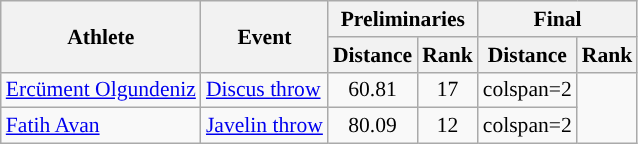<table class=wikitable style="font-size:90%;">
<tr>
<th rowspan=2>Athlete</th>
<th rowspan=2>Event</th>
<th colspan=2>Preliminaries</th>
<th colspan=2>Final</th>
</tr>
<tr>
<th>Distance</th>
<th>Rank</th>
<th>Distance</th>
<th>Rank</th>
</tr>
<tr>
<td><a href='#'>Ercüment Olgundeniz</a></td>
<td><a href='#'>Discus throw</a></td>
<td align="center">60.81</td>
<td align="center">17</td>
<td>colspan=2 </td>
</tr>
<tr>
<td><a href='#'>Fatih Avan</a></td>
<td><a href='#'>Javelin throw</a></td>
<td align="center">80.09</td>
<td align="center">12</td>
<td>colspan=2 </td>
</tr>
</table>
